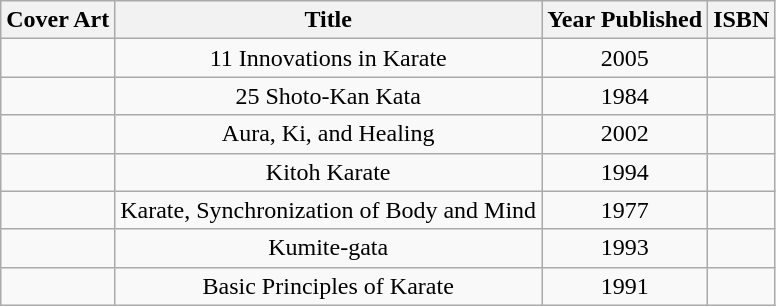<table class="wikitable" style="text-align:center">
<tr>
<th>Cover Art</th>
<th>Title</th>
<th>Year Published</th>
<th>ISBN</th>
</tr>
<tr>
<td></td>
<td>11 Innovations in Karate</td>
<td>2005</td>
<td></td>
</tr>
<tr>
<td></td>
<td>25 Shoto-Kan Kata</td>
<td>1984</td>
<td></td>
</tr>
<tr>
<td></td>
<td>Aura, Ki, and Healing</td>
<td>2002</td>
<td></td>
</tr>
<tr>
<td></td>
<td>Kitoh Karate</td>
<td>1994</td>
<td></td>
</tr>
<tr>
<td></td>
<td>Karate, Synchronization of Body and Mind</td>
<td>1977</td>
<td></td>
</tr>
<tr>
<td></td>
<td>Kumite-gata</td>
<td>1993</td>
<td></td>
</tr>
<tr>
<td></td>
<td>Basic Principles of Karate</td>
<td>1991</td>
<td></td>
</tr>
</table>
